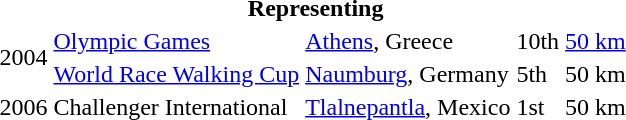<table>
<tr>
<th colspan="6">Representing </th>
</tr>
<tr>
<td rowspan=2>2004</td>
<td><a href='#'>Olympic Games</a></td>
<td><a href='#'>Athens</a>, Greece</td>
<td>10th</td>
<td><a href='#'>50 km</a></td>
</tr>
<tr>
<td><a href='#'>World Race Walking Cup</a></td>
<td><a href='#'>Naumburg</a>, Germany</td>
<td>5th</td>
<td>50 km</td>
</tr>
<tr>
<td>2006</td>
<td>Challenger International</td>
<td><a href='#'>Tlalnepantla</a>, Mexico</td>
<td>1st</td>
<td>50 km</td>
<td></td>
</tr>
</table>
